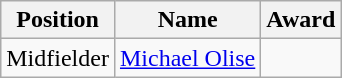<table class="wikitable"  class= style="text-align:center; border:1px #aaa solid; font-size:95%">
<tr>
<th>Position</th>
<th>Name</th>
<th>Award</th>
</tr>
<tr>
<td>Midfielder</td>
<td><a href='#'>Michael Olise</a></td>
<td></td>
</tr>
</table>
